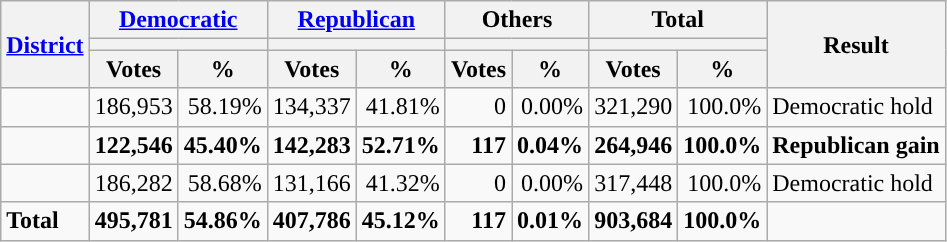<table class="wikitable plainrowheaders sortable" style="font-size:100%; text-align:right;">
<tr>
<th scope=col rowspan=3><a href='#'>District</a></th>
<th scope=col colspan=2><a href='#'>Democratic</a></th>
<th scope=col colspan=2><a href='#'>Republican</a></th>
<th scope=col colspan=2>Others</th>
<th scope=col colspan=2>Total</th>
<th scope=col rowspan=3>Result</th>
</tr>
<tr>
<th scope=col colspan=2 style="background:"></th>
<th scope=col colspan=2 style="background:"></th>
<th scope=col colspan=2></th>
<th scope=col colspan=2></th>
</tr>
<tr>
<th scope=col data-sort-type="number">Votes</th>
<th scope=col data-sort-type="number">%</th>
<th scope=col data-sort-type="number">Votes</th>
<th scope=col data-sort-type="number">%</th>
<th scope=col data-sort-type="number">Votes</th>
<th scope=col data-sort-type="number">%</th>
<th scope=col data-sort-type="number">Votes</th>
<th scope=col data-sort-type="number">%</th>
</tr>
<tr>
<td align=left></td>
<td>186,953</td>
<td>58.19%</td>
<td>134,337</td>
<td>41.81%</td>
<td>0</td>
<td>0.00%</td>
<td>321,290</td>
<td>100.0%</td>
<td align=left>Democratic hold</td>
</tr>
<tr>
<td align=left><strong></strong></td>
<td><strong>122,546</strong></td>
<td><strong>45.40%</strong></td>
<td><strong>142,283</strong></td>
<td><strong>52.71%</strong></td>
<td><strong>117</strong></td>
<td><strong>0.04%</strong></td>
<td><strong>264,946</strong></td>
<td><strong>100.0%</strong></td>
<td align=left><strong>Republican gain</strong></td>
</tr>
<tr>
<td align=left></td>
<td>186,282</td>
<td>58.68%</td>
<td>131,166</td>
<td>41.32%</td>
<td>0</td>
<td>0.00%</td>
<td>317,448</td>
<td>100.0%</td>
<td align=left>Democratic hold</td>
</tr>
<tr class="sortbottom" style="font-weight:bold">
<td align=left>Total</td>
<td>495,781</td>
<td>54.86%</td>
<td>407,786</td>
<td>45.12%</td>
<td>117</td>
<td>0.01%</td>
<td>903,684</td>
<td>100.0%</td>
<td></td>
</tr>
</table>
